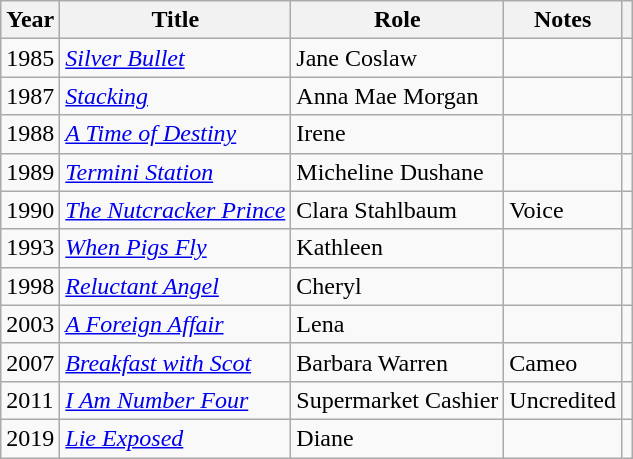<table class="wikitable sortable">
<tr>
<th>Year</th>
<th>Title</th>
<th>Role</th>
<th class="unsortable">Notes</th>
<th class="unsortable"></th>
</tr>
<tr>
<td>1985</td>
<td><em><a href='#'>Silver Bullet</a></em></td>
<td>Jane Coslaw</td>
<td></td>
<td></td>
</tr>
<tr>
<td>1987</td>
<td><em><a href='#'>Stacking</a></em></td>
<td>Anna Mae Morgan</td>
<td></td>
<td></td>
</tr>
<tr>
<td>1988</td>
<td data-sort-value="Time of Destiny, A"><em><a href='#'>A Time of Destiny</a></em></td>
<td>Irene</td>
<td></td>
<td></td>
</tr>
<tr>
<td>1989</td>
<td><em><a href='#'>Termini Station</a></em></td>
<td>Micheline Dushane</td>
<td></td>
<td></td>
</tr>
<tr>
<td>1990</td>
<td data-sort-value="Nutcracker Prince, The"><em><a href='#'>The Nutcracker Prince</a></em></td>
<td>Clara Stahlbaum</td>
<td>Voice</td>
<td></td>
</tr>
<tr>
<td>1993</td>
<td><em><a href='#'>When Pigs Fly</a></em></td>
<td>Kathleen</td>
<td></td>
<td></td>
</tr>
<tr>
<td>1998</td>
<td><em><a href='#'>Reluctant Angel</a></em></td>
<td>Cheryl</td>
<td></td>
<td></td>
</tr>
<tr>
<td>2003</td>
<td data-sort-value="Foreign Affair, A"><em><a href='#'>A Foreign Affair</a></em></td>
<td>Lena</td>
<td></td>
<td></td>
</tr>
<tr>
<td>2007</td>
<td><em><a href='#'>Breakfast with Scot</a></em></td>
<td>Barbara Warren</td>
<td>Cameo</td>
<td></td>
</tr>
<tr>
<td>2011</td>
<td><em><a href='#'>I Am Number Four</a></em></td>
<td>Supermarket Cashier</td>
<td>Uncredited</td>
<td></td>
</tr>
<tr>
<td>2019</td>
<td><em><a href='#'>Lie Exposed</a></em></td>
<td>Diane</td>
<td></td>
<td></td>
</tr>
</table>
